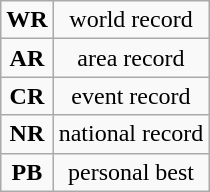<table class="wikitable" style="text-align:center;">
<tr>
<td><strong>WR</strong></td>
<td>world record</td>
</tr>
<tr>
<td><strong>AR</strong></td>
<td>area record</td>
</tr>
<tr>
<td><strong>CR</strong></td>
<td>event record</td>
</tr>
<tr>
<td><strong>NR</strong></td>
<td>national record</td>
</tr>
<tr>
<td><strong>PB</strong></td>
<td>personal best</td>
</tr>
</table>
